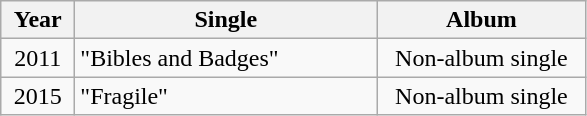<table class="wikitable" style="text-align:center;">
<tr>
<th width="42">Year</th>
<th width="194">Single</th>
<th width="132">Album</th>
</tr>
<tr>
<td>2011</td>
<td align="left">"Bibles and Badges"</td>
<td>Non-album single</td>
</tr>
<tr>
<td>2015</td>
<td align="left">"Fragile" </td>
<td>Non-album single</td>
</tr>
</table>
